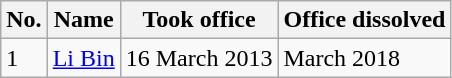<table class="wikitable">
<tr>
<th>No.</th>
<th>Name</th>
<th>Took office</th>
<th>Office dissolved</th>
</tr>
<tr>
<td>1</td>
<td><a href='#'>Li Bin</a></td>
<td>16 March 2013</td>
<td>March 2018</td>
</tr>
</table>
